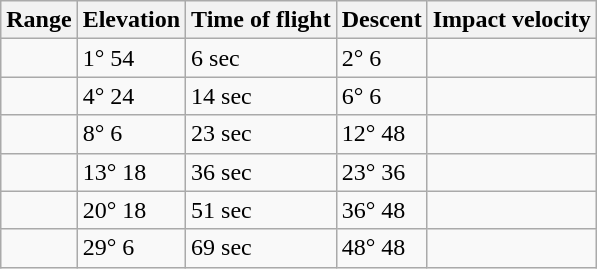<table class="wikitable">
<tr>
<th>Range</th>
<th>Elevation</th>
<th>Time of flight</th>
<th>Descent</th>
<th>Impact velocity</th>
</tr>
<tr>
<td></td>
<td>1° 54</td>
<td>6 sec</td>
<td>2° 6</td>
<td></td>
</tr>
<tr>
<td></td>
<td>4° 24</td>
<td>14 sec</td>
<td>6° 6</td>
<td></td>
</tr>
<tr>
<td></td>
<td>8° 6</td>
<td>23 sec</td>
<td>12° 48</td>
<td></td>
</tr>
<tr>
<td></td>
<td>13° 18</td>
<td>36 sec</td>
<td>23° 36</td>
<td></td>
</tr>
<tr>
<td></td>
<td>20° 18</td>
<td>51 sec</td>
<td>36° 48</td>
<td></td>
</tr>
<tr>
<td></td>
<td>29° 6</td>
<td>69 sec</td>
<td>48° 48</td>
<td></td>
</tr>
</table>
